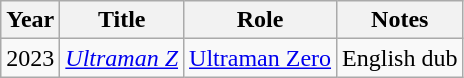<table class="wikitable">
<tr>
<th>Year</th>
<th>Title</th>
<th>Role</th>
<th>Notes</th>
</tr>
<tr>
<td>2023</td>
<td><em><a href='#'>Ultraman Z</a></em></td>
<td><a href='#'>Ultraman Zero</a></td>
<td>English dub</td>
</tr>
</table>
